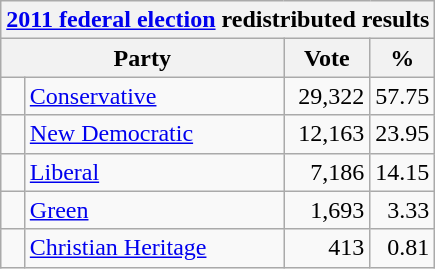<table class="wikitable">
<tr>
<th colspan="4"><a href='#'>2011 federal election</a> redistributed results</th>
</tr>
<tr>
<th bgcolor="#DDDDFF" width="130px" colspan="2">Party</th>
<th bgcolor="#DDDDFF" width="50px">Vote</th>
<th bgcolor="#DDDDFF" width="30px">%</th>
</tr>
<tr>
<td> </td>
<td><a href='#'>Conservative</a></td>
<td align=right>29,322</td>
<td align=right>57.75</td>
</tr>
<tr>
<td> </td>
<td><a href='#'>New Democratic</a></td>
<td align=right>12,163</td>
<td align=right>23.95</td>
</tr>
<tr>
<td> </td>
<td><a href='#'>Liberal</a></td>
<td align=right>7,186</td>
<td align=right>14.15</td>
</tr>
<tr>
<td> </td>
<td><a href='#'>Green</a></td>
<td align=right>1,693</td>
<td align=right>3.33</td>
</tr>
<tr>
<td> </td>
<td><a href='#'>Christian Heritage</a></td>
<td align=right>413</td>
<td align=right>0.81</td>
</tr>
</table>
